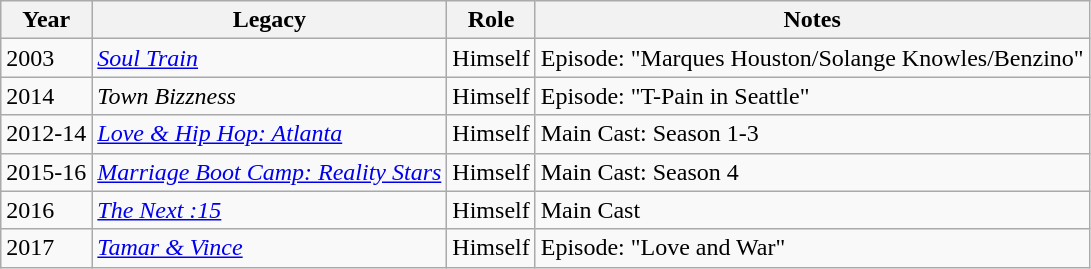<table class="wikitable plainrowheaders sortable" style="margin-right: 0;">
<tr>
<th>Year</th>
<th>Legacy</th>
<th>Role</th>
<th>Notes</th>
</tr>
<tr>
<td>2003</td>
<td><em><a href='#'>Soul Train</a></em></td>
<td>Himself</td>
<td>Episode: "Marques Houston/Solange Knowles/Benzino"</td>
</tr>
<tr>
<td>2014</td>
<td><em>Town Bizzness</em></td>
<td>Himself</td>
<td>Episode: "T-Pain in Seattle"</td>
</tr>
<tr>
<td>2012-14</td>
<td><em><a href='#'>Love & Hip Hop: Atlanta</a></em></td>
<td>Himself</td>
<td>Main Cast: Season 1-3</td>
</tr>
<tr>
<td>2015-16</td>
<td><em><a href='#'>Marriage Boot Camp: Reality Stars</a></em></td>
<td>Himself</td>
<td>Main Cast: Season 4</td>
</tr>
<tr>
<td>2016</td>
<td><em><a href='#'>The Next :15</a></em></td>
<td>Himself</td>
<td>Main Cast</td>
</tr>
<tr>
<td>2017</td>
<td><em><a href='#'>Tamar & Vince</a></em></td>
<td>Himself</td>
<td>Episode: "Love and War"</td>
</tr>
</table>
